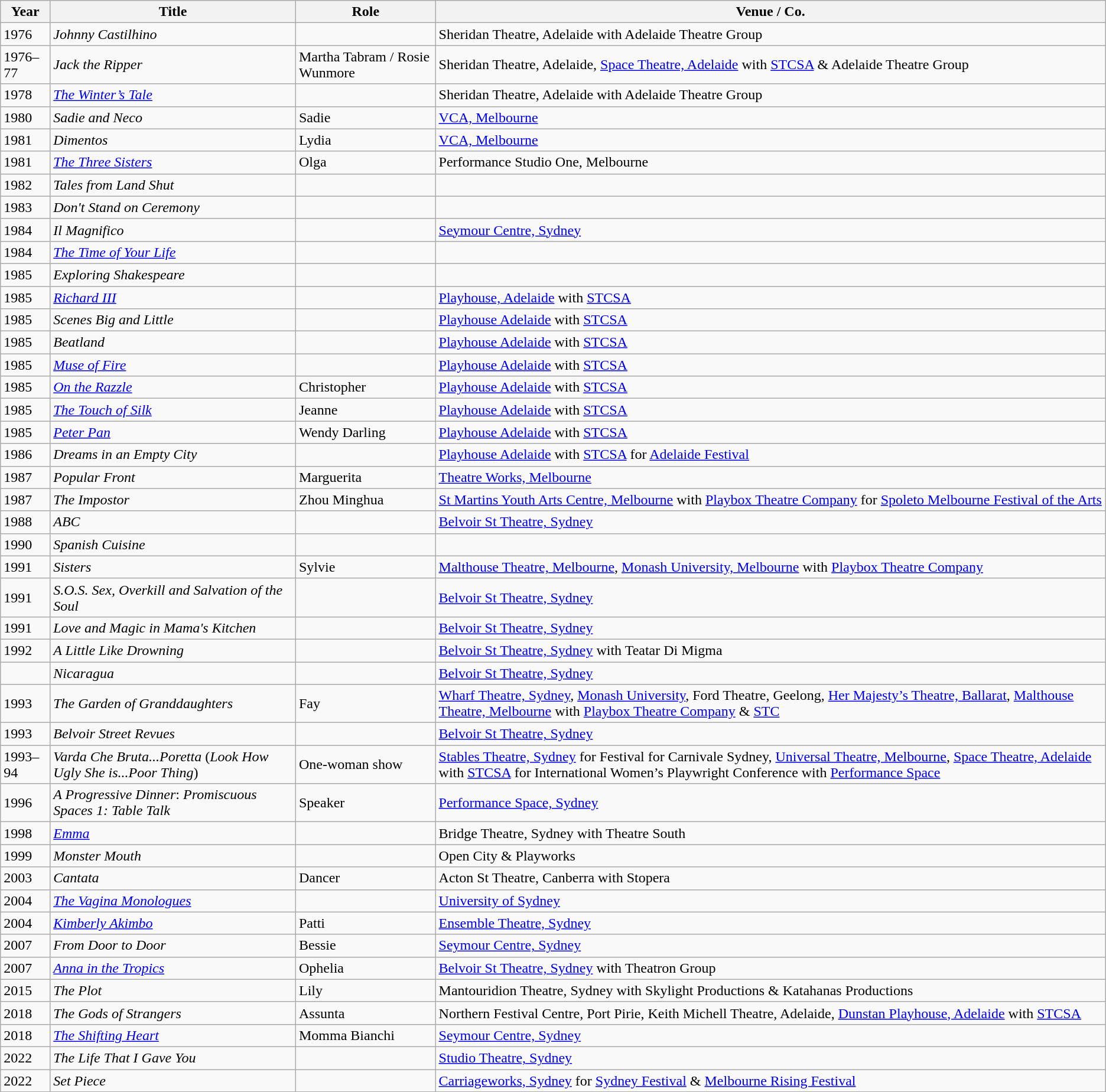<table class="wikitable">
<tr>
<th>Year</th>
<th>Title</th>
<th>Role</th>
<th>Venue / Co.</th>
</tr>
<tr>
<td>1976</td>
<td><em>Johnny Castilhino</em></td>
<td></td>
<td>Sheridan Theatre, Adelaide with Adelaide Theatre Group</td>
</tr>
<tr>
<td>1976–77</td>
<td><em>Jack the Ripper</em></td>
<td>Martha Tabram / Rosie Wunmore</td>
<td>Sheridan Theatre, Adelaide, <a href='#'>Space Theatre, Adelaide</a> with <a href='#'>STCSA</a> & Adelaide Theatre Group</td>
</tr>
<tr>
<td>1978</td>
<td><em><a href='#'>The Winter’s Tale</a></em></td>
<td></td>
<td>Sheridan Theatre, Adelaide with Adelaide Theatre Group</td>
</tr>
<tr>
<td>1980</td>
<td><em>Sadie and Neco</em></td>
<td>Sadie</td>
<td><a href='#'>VCA, Melbourne</a></td>
</tr>
<tr>
<td>1981</td>
<td><em>Dimentos</em></td>
<td>Lydia</td>
<td><a href='#'>VCA, Melbourne</a></td>
</tr>
<tr>
<td>1981</td>
<td><em><a href='#'>The Three Sisters</a></em></td>
<td>Olga</td>
<td>Performance Studio One, Melbourne</td>
</tr>
<tr>
<td>1982</td>
<td><em>Tales from Land Shut</em></td>
<td></td>
<td></td>
</tr>
<tr>
<td>1983</td>
<td><em>Don't Stand on Ceremony</em></td>
<td></td>
<td></td>
</tr>
<tr>
<td>1984</td>
<td><em>Il Magnifico</em></td>
<td></td>
<td><a href='#'>Seymour Centre, Sydney</a></td>
</tr>
<tr>
<td>1984</td>
<td><em><a href='#'>The Time of Your Life</a></em></td>
<td></td>
<td></td>
</tr>
<tr>
<td>1985</td>
<td><em>Exploring Shakespeare</em></td>
<td></td>
<td></td>
</tr>
<tr>
<td>1985</td>
<td><em><a href='#'>Richard III</a></em></td>
<td></td>
<td><a href='#'>Playhouse, Adelaide</a> with <a href='#'>STCSA</a></td>
</tr>
<tr>
<td>1985</td>
<td><em>Scenes Big and Little</em></td>
<td></td>
<td><a href='#'>Playhouse Adelaide</a> with <a href='#'>STCSA</a></td>
</tr>
<tr>
<td>1985</td>
<td><em>Beatland</em></td>
<td></td>
<td><a href='#'>Playhouse Adelaide</a> with <a href='#'>STCSA</a></td>
</tr>
<tr>
<td>1985</td>
<td><em><a href='#'>Muse of Fire</a></em></td>
<td></td>
<td><a href='#'>Playhouse Adelaide</a> with <a href='#'>STCSA</a></td>
</tr>
<tr>
<td>1985</td>
<td><em><a href='#'>On the Razzle</a></em></td>
<td>Christopher</td>
<td><a href='#'>Playhouse Adelaide</a> with <a href='#'>STCSA</a></td>
</tr>
<tr>
<td>1985</td>
<td><em><a href='#'>The Touch of Silk</a></em></td>
<td>Jeanne</td>
<td><a href='#'>Playhouse Adelaide</a> with <a href='#'>STCSA</a></td>
</tr>
<tr>
<td>1985</td>
<td><em><a href='#'>Peter Pan</a></em></td>
<td>Wendy Darling</td>
<td><a href='#'>Playhouse Adelaide</a> with <a href='#'>STCSA</a></td>
</tr>
<tr>
<td>1986</td>
<td><em>Dreams in an Empty City</em></td>
<td></td>
<td><a href='#'>Playhouse Adelaide</a> with <a href='#'>STCSA</a> for <a href='#'>Adelaide Festival</a></td>
</tr>
<tr>
<td>1987</td>
<td><em>Popular Front</em></td>
<td>Marguerita</td>
<td><a href='#'>Theatre Works, Melbourne</a></td>
</tr>
<tr>
<td>1987</td>
<td><em>The Impostor</em></td>
<td>Zhou Minghua</td>
<td><a href='#'>St Martins Youth Arts Centre, Melbourne</a> with <a href='#'>Playbox Theatre Company</a> for <a href='#'>Spoleto Melbourne Festival of the Arts</a></td>
</tr>
<tr>
<td>1988</td>
<td><em>ABC</em></td>
<td></td>
<td><a href='#'>Belvoir St Theatre, Sydney</a></td>
</tr>
<tr>
<td>1990</td>
<td><em>Spanish Cuisine</em></td>
<td></td>
<td></td>
</tr>
<tr>
<td>1991</td>
<td><em>Sisters</em></td>
<td>Sylvie</td>
<td><a href='#'>Malthouse Theatre, Melbourne</a>, <a href='#'>Monash University, Melbourne</a> with <a href='#'>Playbox Theatre Company</a></td>
</tr>
<tr>
<td>1991</td>
<td><em>S.O.S. Sex, Overkill and Salvation of the Soul</em></td>
<td></td>
<td><a href='#'>Belvoir St Theatre, Sydney</a></td>
</tr>
<tr>
<td>1991</td>
<td><em>Love and Magic in Mama's Kitchen</em></td>
<td></td>
<td><a href='#'>Belvoir St Theatre, Sydney</a></td>
</tr>
<tr>
<td>1992</td>
<td><em>A Little Like Drowning</em></td>
<td></td>
<td><a href='#'>Belvoir St Theatre, Sydney</a> with Teatar Di Migma</td>
</tr>
<tr>
<td></td>
<td><em>Nicaragua</em></td>
<td></td>
<td><a href='#'>Belvoir St Theatre, Sydney</a></td>
</tr>
<tr>
<td>1993</td>
<td><em>The Garden of Granddaughters</em></td>
<td>Fay</td>
<td><a href='#'>Wharf Theatre, Sydney</a>, <a href='#'>Monash University</a>, Ford Theatre, Geelong, <a href='#'>Her Majesty’s Theatre, Ballarat</a>, <a href='#'>Malthouse Theatre, Melbourne</a> with <a href='#'>Playbox Theatre Company</a> & <a href='#'>STC</a></td>
</tr>
<tr>
<td>1993</td>
<td><em>Belvoir Street Revues</em></td>
<td></td>
<td><a href='#'>Belvoir St Theatre, Sydney</a></td>
</tr>
<tr>
<td>1993–94</td>
<td><em>Varda Che Bruta...Poretta</em> (<em>Look How Ugly She is...Poor Thing</em>)</td>
<td>One-woman show</td>
<td><a href='#'>Stables Theatre, Sydney</a> for Festival for Carnivale Sydney, <a href='#'>Universal Theatre, Melbourne</a>, <a href='#'>Space Theatre, Adelaide</a> with <a href='#'>STCSA</a> for International Women’s Playwright Conference with <a href='#'>Performance Space</a></td>
</tr>
<tr>
<td>1996</td>
<td><em>A Progressive Dinner</em>: <em>Promiscuous Spaces 1: Table Talk</em></td>
<td>Speaker</td>
<td><a href='#'>Performance Space, Sydney</a></td>
</tr>
<tr>
<td>1998</td>
<td><em><a href='#'>Emma</a></em></td>
<td></td>
<td>Bridge Theatre, Sydney with Theatre South</td>
</tr>
<tr>
<td>1999</td>
<td><em>Monster Mouth</em></td>
<td></td>
<td>Open City & Playworks</td>
</tr>
<tr>
<td>2003</td>
<td><em>Cantata</em></td>
<td>Dancer</td>
<td>Acton St Theatre, Canberra with Stopera</td>
</tr>
<tr>
<td>2004</td>
<td><em><a href='#'>The Vagina Monologues</a></em></td>
<td></td>
<td><a href='#'>University of Sydney</a></td>
</tr>
<tr>
<td>2004</td>
<td><em><a href='#'>Kimberly Akimbo</a></em></td>
<td>Patti</td>
<td><a href='#'>Ensemble Theatre, Sydney</a></td>
</tr>
<tr>
<td>2007</td>
<td><em>From Door to Door</em></td>
<td>Bessie</td>
<td><a href='#'>Seymour Centre, Sydney</a></td>
</tr>
<tr>
<td>2007</td>
<td><em><a href='#'>Anna in the Tropics</a></em></td>
<td>Ophelia</td>
<td><a href='#'>Belvoir St Theatre, Sydney</a> with Theatron Group</td>
</tr>
<tr>
<td>2015</td>
<td><em>The Plot</em></td>
<td>Lily</td>
<td>Mantouridion Theatre, Sydney with Skylight Productions & Katahanas Productions</td>
</tr>
<tr>
<td>2018</td>
<td><em>The Gods of Strangers</em></td>
<td>Assunta</td>
<td>Northern Festival Centre, Port Pirie, Keith Michell Theatre, Adelaide, <a href='#'>Dunstan Playhouse, Adelaide</a> with <a href='#'>STCSA</a></td>
</tr>
<tr>
<td>2018</td>
<td><em><a href='#'>The Shifting Heart</a></em></td>
<td>Momma Bianchi</td>
<td><a href='#'>Seymour Centre, Sydney</a></td>
</tr>
<tr>
<td>2022</td>
<td><em>The Life That I Gave You</em></td>
<td></td>
<td><a href='#'>Studio Theatre, Sydney</a></td>
</tr>
<tr>
<td>2022</td>
<td><em>Set Piece</em></td>
<td></td>
<td><a href='#'>Carriageworks, Sydney</a> for <a href='#'>Sydney Festival</a> & <a href='#'>Melbourne Rising Festival</a></td>
</tr>
</table>
